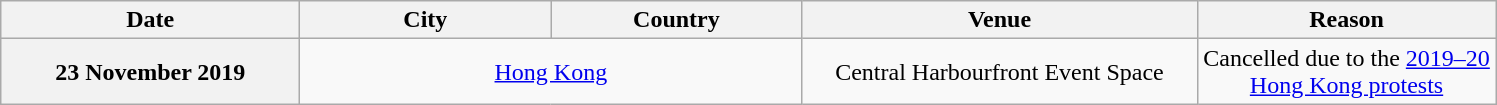<table class="wikitable plainrowheaders" style="text-align:center;">
<tr>
<th scope="col" style="width:12em;">Date</th>
<th scope="col" style="width:10em;">City</th>
<th scope="col" style="width:10em;">Country</th>
<th scope="col" style="width:16em;">Venue</th>
<th scope="col" style="width:12em;">Reason</th>
</tr>
<tr>
<th scope="row" style="text-align:center;">23 November 2019</th>
<td colspan="2"><a href='#'>Hong Kong</a></td>
<td>Central Harbourfront Event Space</td>
<td>Cancelled due to the <a href='#'>2019–20 Hong Kong protests</a></td>
</tr>
</table>
